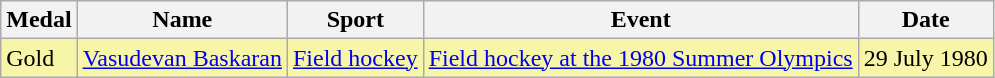<table class="wikitable">
<tr>
<th>Medal</th>
<th>Name</th>
<th>Sport</th>
<th>Event</th>
<th>Date</th>
</tr>
<tr>
<td style="background:#f7f6a8;"> Gold</td>
<td style="background:#f7f6a8;"><a href='#'>Vasudevan Baskaran</a></td>
<td style="background:#f7f6a8;"><a href='#'>Field hockey</a></td>
<td style="background:#f7f6a8;"><a href='#'>Field hockey at the 1980 Summer Olympics</a></td>
<td style="background:#f7f6a8;">29 July 1980</td>
</tr>
</table>
